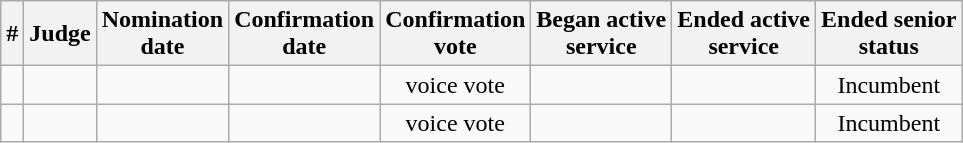<table class="sortable wikitable">
<tr>
<th>#</th>
<th>Judge</th>
<th>Nomination<br>date</th>
<th>Confirmation<br>date</th>
<th>Confirmation<br>vote</th>
<th>Began active<br>service</th>
<th>Ended active<br>service</th>
<th>Ended senior<br>status</th>
</tr>
<tr>
<td></td>
<td></td>
<td></td>
<td></td>
<td align=center>voice vote</td>
<td></td>
<td></td>
<td align=center>Incumbent</td>
</tr>
<tr>
<td></td>
<td></td>
<td></td>
<td></td>
<td align=center>voice vote</td>
<td></td>
<td></td>
<td align=center>Incumbent</td>
</tr>
</table>
